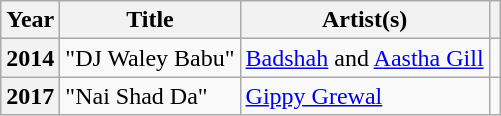<table class="wikitable plainrowheaders sortable">
<tr>
<th scope="col">Year</th>
<th scope="col">Title</th>
<th scope="col" class="unsortable">Artist(s)</th>
<th scope="col" class="unsortable"></th>
</tr>
<tr>
<th scope="row">2014</th>
<td>"DJ Waley Babu"</td>
<td><a href='#'>Badshah</a> and <a href='#'>Aastha Gill</a></td>
<td></td>
</tr>
<tr>
<th scope="row">2017</th>
<td>"Nai Shad Da"</td>
<td><a href='#'>Gippy Grewal</a></td>
<td></td>
</tr>
</table>
